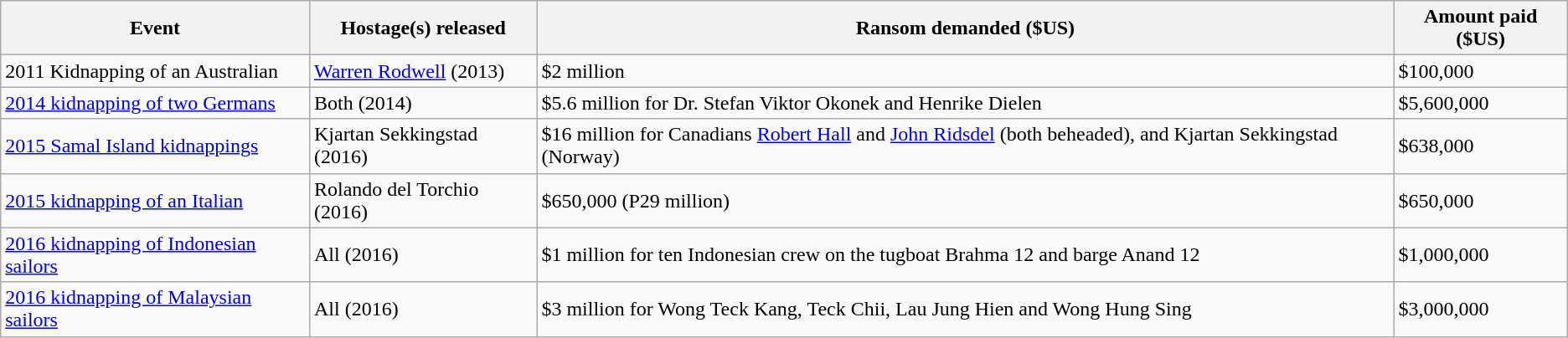<table class="wikitable">
<tr>
<th>Event</th>
<th>Hostage(s) released</th>
<th>Ransom demanded ($US)</th>
<th>Amount paid ($US)</th>
</tr>
<tr>
<td>2011 Kidnapping of an Australian</td>
<td><a href='#'>Warren Rodwell</a> (2013)</td>
<td>$2 million</td>
<td>$100,000</td>
</tr>
<tr>
<td><a href='#'>2014 kidnapping of two Germans</a></td>
<td>Both (2014)</td>
<td>$5.6 million for Dr. Stefan Viktor Okonek and Henrike Dielen</td>
<td>$5,600,000</td>
</tr>
<tr>
<td><a href='#'>2015 Samal Island kidnappings</a></td>
<td>Kjartan Sekkingstad (2016)</td>
<td>$16 million for Canadians <a href='#'>Robert Hall</a> and <a href='#'>John Ridsdel</a> (both beheaded), and Kjartan Sekkingstad (Norway)</td>
<td>$638,000</td>
</tr>
<tr>
<td><a href='#'>2015 kidnapping of an Italian</a></td>
<td>Rolando del Torchio (2016)</td>
<td>$650,000 (P29 million)</td>
<td>$650,000</td>
</tr>
<tr>
<td><a href='#'>2016 kidnapping of Indonesian sailors</a></td>
<td>All (2016)</td>
<td>$1 million for ten Indonesian crew on the tugboat Brahma 12 and barge Anand 12</td>
<td>$1,000,000</td>
</tr>
<tr>
<td><a href='#'>2016 kidnapping of Malaysian sailors</a></td>
<td>All (2016)</td>
<td>$3 million for Wong Teck Kang, Teck Chii, Lau Jung Hien and Wong Hung Sing</td>
<td>$3,000,000</td>
</tr>
</table>
